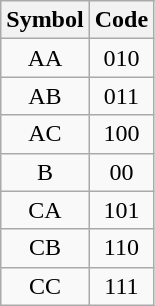<table class="wikitable" style="text-align: center;">
<tr>
<th>Symbol</th>
<th>Code</th>
</tr>
<tr>
<td>AA</td>
<td>010</td>
</tr>
<tr>
<td>AB</td>
<td>011</td>
</tr>
<tr>
<td>AC</td>
<td>100</td>
</tr>
<tr>
<td>B</td>
<td>00</td>
</tr>
<tr>
<td>CA</td>
<td>101</td>
</tr>
<tr>
<td>CB</td>
<td>110</td>
</tr>
<tr>
<td>CC</td>
<td>111</td>
</tr>
</table>
